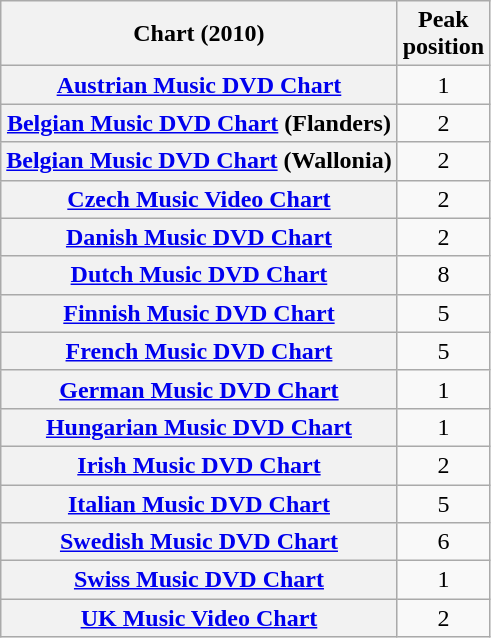<table class="wikitable sortable plainrowheaders" style="text-align:center">
<tr>
<th scope="col">Chart (2010)</th>
<th scope="col">Peak<br>position</th>
</tr>
<tr>
<th scope="row"><a href='#'>Austrian Music DVD Chart</a></th>
<td>1</td>
</tr>
<tr>
<th scope="row"><a href='#'>Belgian Music DVD Chart</a> (Flanders)</th>
<td>2</td>
</tr>
<tr>
<th scope="row"><a href='#'>Belgian Music DVD Chart</a> (Wallonia)</th>
<td>2</td>
</tr>
<tr>
<th scope="row"><a href='#'>Czech Music Video Chart</a></th>
<td>2</td>
</tr>
<tr>
<th scope="row"><a href='#'>Danish Music DVD Chart</a></th>
<td>2</td>
</tr>
<tr>
<th scope="row"><a href='#'>Dutch Music DVD Chart</a></th>
<td>8</td>
</tr>
<tr>
<th scope="row"><a href='#'>Finnish Music DVD Chart</a></th>
<td>5</td>
</tr>
<tr>
<th scope="row"><a href='#'>French Music DVD Chart</a></th>
<td>5</td>
</tr>
<tr>
<th scope="row"><a href='#'>German Music DVD Chart</a></th>
<td>1</td>
</tr>
<tr>
<th scope="row"><a href='#'>Hungarian Music DVD Chart</a></th>
<td>1</td>
</tr>
<tr>
<th scope="row"><a href='#'>Irish Music DVD Chart</a></th>
<td>2</td>
</tr>
<tr>
<th scope="row"><a href='#'>Italian Music DVD Chart</a></th>
<td>5</td>
</tr>
<tr>
<th scope="row"><a href='#'>Swedish Music DVD Chart</a></th>
<td>6</td>
</tr>
<tr>
<th scope="row"><a href='#'>Swiss Music DVD Chart</a></th>
<td>1</td>
</tr>
<tr>
<th scope="row"><a href='#'>UK Music Video Chart</a></th>
<td>2</td>
</tr>
</table>
